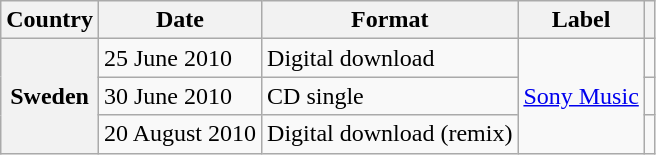<table class="wikitable plainrowheaders">
<tr>
<th scope="col">Country</th>
<th scope="col">Date</th>
<th scope="col">Format</th>
<th scope="col">Label</th>
<th scope="col"></th>
</tr>
<tr>
<th scope="row" rowspan="3">Sweden</th>
<td>25 June 2010</td>
<td>Digital download</td>
<td rowspan="3"><a href='#'>Sony Music</a></td>
<td align="center"></td>
</tr>
<tr>
<td>30 June 2010</td>
<td>CD single</td>
<td align="center"></td>
</tr>
<tr>
<td>20 August 2010</td>
<td>Digital download (remix)</td>
<td align="center"></td>
</tr>
</table>
